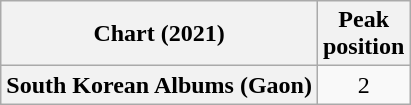<table class="wikitable sortable plainrowheaders" style="text-align:center">
<tr>
<th scope="col">Chart (2021)</th>
<th scope="col">Peak<br>position</th>
</tr>
<tr>
<th scope="row">South Korean Albums (Gaon)</th>
<td>2</td>
</tr>
</table>
